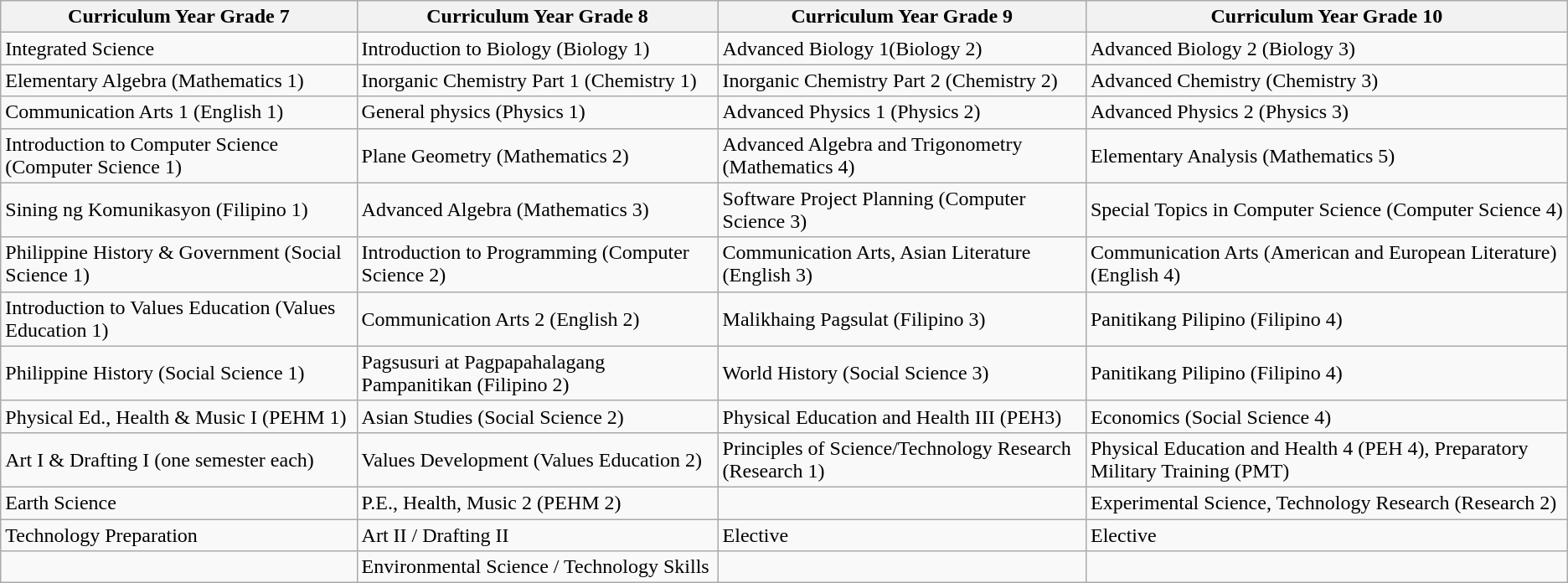<table class="wikitable">
<tr>
<th>Curriculum Year Grade 7</th>
<th>Curriculum Year Grade 8</th>
<th>Curriculum Year Grade 9</th>
<th>Curriculum Year Grade 10</th>
</tr>
<tr>
<td>Integrated Science</td>
<td>Introduction to Biology (Biology 1)</td>
<td>Advanced Biology 1(Biology 2)</td>
<td>Advanced Biology 2 (Biology 3)</td>
</tr>
<tr>
<td>Elementary Algebra (Mathematics 1)</td>
<td>Inorganic Chemistry Part 1 (Chemistry 1)</td>
<td>Inorganic Chemistry Part 2 (Chemistry 2)</td>
<td>Advanced Chemistry (Chemistry 3)</td>
</tr>
<tr>
<td>Communication Arts 1 (English 1)</td>
<td>General physics (Physics 1)</td>
<td>Advanced Physics 1 (Physics 2)</td>
<td>Advanced Physics 2 (Physics 3)</td>
</tr>
<tr>
<td>Introduction to Computer Science (Computer Science 1)</td>
<td>Plane Geometry (Mathematics 2)</td>
<td>Advanced Algebra and Trigonometry (Mathematics 4)</td>
<td>Elementary Analysis (Mathematics 5)</td>
</tr>
<tr>
<td>Sining ng Komunikasyon (Filipino 1)</td>
<td>Advanced Algebra (Mathematics 3)</td>
<td>Software Project Planning (Computer Science 3)</td>
<td>Special Topics in Computer Science (Computer Science 4)</td>
</tr>
<tr>
<td>Philippine History & Government (Social Science 1)</td>
<td>Introduction to Programming (Computer Science 2)</td>
<td>Communication Arts, Asian Literature (English 3)</td>
<td>Communication Arts (American and European Literature) (English 4)</td>
</tr>
<tr>
<td>Introduction to Values Education (Values Education 1)</td>
<td>Communication Arts 2 (English 2)</td>
<td>Malikhaing Pagsulat (Filipino 3)</td>
<td>Panitikang Pilipino (Filipino 4)</td>
</tr>
<tr>
<td>Philippine History (Social Science 1)</td>
<td>Pagsusuri at Pagpapahalagang Pampanitikan (Filipino 2)</td>
<td>World History (Social Science 3)</td>
<td>Panitikang Pilipino (Filipino 4)</td>
</tr>
<tr>
<td>Physical Ed., Health & Music I (PEHM 1)</td>
<td>Asian Studies (Social Science 2)</td>
<td>Physical Education and Health III (PEH3)</td>
<td>Economics (Social Science 4)</td>
</tr>
<tr>
<td>Art I & Drafting I (one semester each)</td>
<td>Values Development (Values Education 2)</td>
<td>Principles of Science/Technology Research (Research 1)</td>
<td>Physical Education and Health 4 (PEH 4), Preparatory Military Training (PMT)</td>
</tr>
<tr>
<td>Earth Science</td>
<td>P.E., Health, Music 2 (PEHM 2)</td>
<td></td>
<td>Experimental Science, Technology Research (Research 2)</td>
</tr>
<tr>
<td>Technology Preparation</td>
<td>Art II / Drafting II</td>
<td>Elective</td>
<td>Elective</td>
</tr>
<tr>
<td></td>
<td>Environmental Science / Technology Skills</td>
<td></td>
<td></td>
</tr>
</table>
